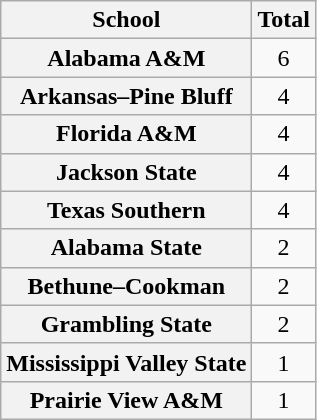<table class=wikitable style="text-align:center">
<tr>
<th>School</th>
<th>Total</th>
</tr>
<tr>
<th style=>Alabama A&M</th>
<td>6</td>
</tr>
<tr>
<th style=>Arkansas–Pine Bluff</th>
<td>4</td>
</tr>
<tr>
<th style=>Florida A&M</th>
<td>4</td>
</tr>
<tr>
<th style=>Jackson State</th>
<td>4</td>
</tr>
<tr>
<th style=>Texas Southern</th>
<td>4</td>
</tr>
<tr>
<th style=>Alabama State</th>
<td>2</td>
</tr>
<tr>
<th style=>Bethune–Cookman</th>
<td>2</td>
</tr>
<tr>
<th style=>Grambling State</th>
<td>2</td>
</tr>
<tr>
<th style=>Mississippi Valley State</th>
<td>1</td>
</tr>
<tr>
<th style=>Prairie View A&M</th>
<td>1</td>
</tr>
</table>
